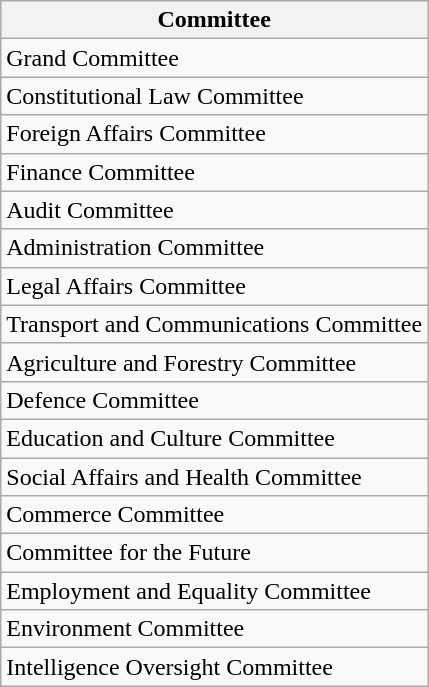<table class="wikitable unsortable">
<tr>
<th>Committee</th>
</tr>
<tr>
<td>Grand Committee</td>
</tr>
<tr>
<td>Constitutional Law Committee</td>
</tr>
<tr>
<td>Foreign Affairs Committee</td>
</tr>
<tr>
<td>Finance Committee</td>
</tr>
<tr>
<td>Audit Committee</td>
</tr>
<tr>
<td>Administration Committee</td>
</tr>
<tr>
<td>Legal Affairs Committee</td>
</tr>
<tr>
<td>Transport and Communications Committee</td>
</tr>
<tr>
<td>Agriculture and Forestry Committee</td>
</tr>
<tr>
<td>Defence Committee</td>
</tr>
<tr>
<td>Education and Culture Committee</td>
</tr>
<tr>
<td>Social Affairs and Health Committee</td>
</tr>
<tr>
<td>Commerce Committee</td>
</tr>
<tr>
<td>Committee for the Future</td>
</tr>
<tr>
<td>Employment and Equality Committee</td>
</tr>
<tr>
<td>Environment Committee</td>
</tr>
<tr>
<td>Intelligence Oversight Committee</td>
</tr>
</table>
